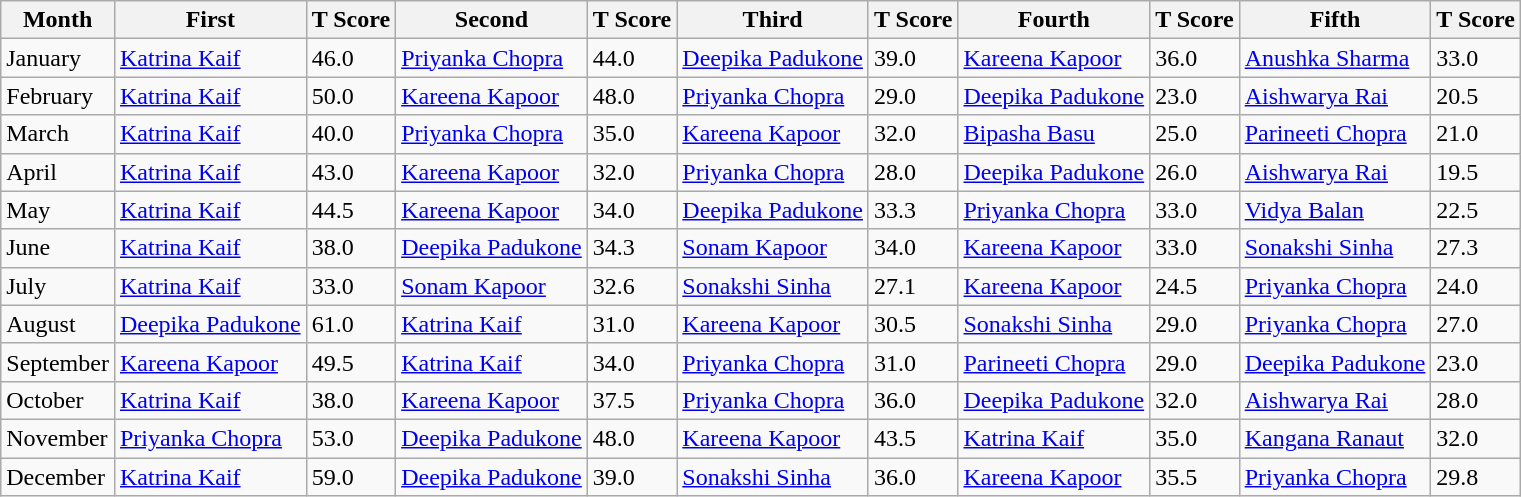<table class="wikitable sortable">
<tr>
<th>Month</th>
<th>First</th>
<th>T Score</th>
<th>Second</th>
<th>T Score</th>
<th>Third</th>
<th>T Score</th>
<th>Fourth</th>
<th>T Score</th>
<th>Fifth</th>
<th>T Score</th>
</tr>
<tr>
<td>January</td>
<td><a href='#'>Katrina Kaif</a></td>
<td>46.0</td>
<td><a href='#'>Priyanka Chopra</a></td>
<td>44.0</td>
<td><a href='#'>Deepika Padukone</a></td>
<td>39.0</td>
<td><a href='#'>Kareena Kapoor</a></td>
<td>36.0</td>
<td><a href='#'>Anushka Sharma</a></td>
<td>33.0</td>
</tr>
<tr>
<td>February</td>
<td><a href='#'>Katrina Kaif</a></td>
<td>50.0</td>
<td><a href='#'>Kareena Kapoor</a></td>
<td>48.0</td>
<td><a href='#'>Priyanka Chopra</a></td>
<td>29.0</td>
<td><a href='#'>Deepika Padukone</a></td>
<td>23.0</td>
<td><a href='#'>Aishwarya Rai</a></td>
<td>20.5</td>
</tr>
<tr>
<td>March</td>
<td><a href='#'>Katrina Kaif</a></td>
<td>40.0</td>
<td><a href='#'>Priyanka Chopra</a></td>
<td>35.0</td>
<td><a href='#'>Kareena Kapoor</a></td>
<td>32.0</td>
<td><a href='#'>Bipasha Basu</a></td>
<td>25.0</td>
<td><a href='#'>Parineeti Chopra</a></td>
<td>21.0</td>
</tr>
<tr>
<td>April</td>
<td><a href='#'>Katrina Kaif</a></td>
<td>43.0</td>
<td><a href='#'>Kareena Kapoor</a></td>
<td>32.0</td>
<td><a href='#'>Priyanka Chopra</a></td>
<td>28.0</td>
<td><a href='#'>Deepika Padukone</a></td>
<td>26.0</td>
<td><a href='#'>Aishwarya Rai</a></td>
<td>19.5</td>
</tr>
<tr>
<td>May</td>
<td><a href='#'>Katrina Kaif</a></td>
<td>44.5</td>
<td><a href='#'>Kareena Kapoor</a></td>
<td>34.0</td>
<td><a href='#'>Deepika Padukone</a></td>
<td>33.3</td>
<td><a href='#'>Priyanka Chopra</a></td>
<td>33.0</td>
<td><a href='#'>Vidya Balan</a></td>
<td>22.5</td>
</tr>
<tr>
<td>June</td>
<td><a href='#'>Katrina Kaif</a></td>
<td>38.0</td>
<td><a href='#'>Deepika Padukone</a></td>
<td>34.3</td>
<td><a href='#'>Sonam Kapoor</a></td>
<td>34.0</td>
<td><a href='#'>Kareena Kapoor</a></td>
<td>33.0</td>
<td><a href='#'>Sonakshi Sinha</a></td>
<td>27.3</td>
</tr>
<tr>
<td>July</td>
<td><a href='#'>Katrina Kaif</a></td>
<td>33.0</td>
<td><a href='#'>Sonam Kapoor</a></td>
<td>32.6</td>
<td><a href='#'>Sonakshi Sinha</a></td>
<td>27.1</td>
<td><a href='#'>Kareena Kapoor</a></td>
<td>24.5</td>
<td><a href='#'>Priyanka Chopra</a></td>
<td>24.0</td>
</tr>
<tr>
<td>August</td>
<td><a href='#'>Deepika Padukone</a></td>
<td>61.0</td>
<td><a href='#'>Katrina Kaif</a></td>
<td>31.0</td>
<td><a href='#'>Kareena Kapoor</a></td>
<td>30.5</td>
<td><a href='#'>Sonakshi Sinha</a></td>
<td>29.0</td>
<td><a href='#'>Priyanka Chopra</a></td>
<td>27.0</td>
</tr>
<tr>
<td>September</td>
<td><a href='#'>Kareena Kapoor</a></td>
<td>49.5</td>
<td><a href='#'>Katrina Kaif</a></td>
<td>34.0</td>
<td><a href='#'>Priyanka Chopra</a></td>
<td>31.0</td>
<td><a href='#'>Parineeti Chopra</a></td>
<td>29.0</td>
<td><a href='#'>Deepika Padukone</a></td>
<td>23.0</td>
</tr>
<tr>
<td>October</td>
<td><a href='#'>Katrina Kaif</a></td>
<td>38.0</td>
<td><a href='#'>Kareena Kapoor</a></td>
<td>37.5</td>
<td><a href='#'>Priyanka Chopra</a></td>
<td>36.0</td>
<td><a href='#'>Deepika Padukone</a></td>
<td>32.0</td>
<td><a href='#'>Aishwarya Rai</a></td>
<td>28.0</td>
</tr>
<tr>
<td>November</td>
<td><a href='#'>Priyanka Chopra</a></td>
<td>53.0</td>
<td><a href='#'>Deepika Padukone</a></td>
<td>48.0</td>
<td><a href='#'>Kareena Kapoor</a></td>
<td>43.5</td>
<td><a href='#'>Katrina Kaif</a></td>
<td>35.0</td>
<td><a href='#'>Kangana Ranaut</a></td>
<td>32.0</td>
</tr>
<tr>
<td>December</td>
<td><a href='#'>Katrina Kaif</a></td>
<td>59.0</td>
<td><a href='#'>Deepika Padukone</a></td>
<td>39.0</td>
<td><a href='#'>Sonakshi Sinha</a></td>
<td>36.0</td>
<td><a href='#'>Kareena Kapoor</a></td>
<td>35.5</td>
<td><a href='#'>Priyanka Chopra</a></td>
<td>29.8</td>
</tr>
</table>
